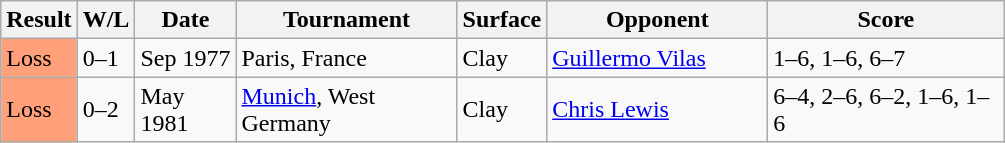<table class="sortable wikitable">
<tr>
<th style="width:40px">Result</th>
<th style="width:30px" class="unsortable">W/L</th>
<th style="width:60px">Date</th>
<th style="width:140px">Tournament</th>
<th style="width:50px">Surface</th>
<th style="width:140px">Opponent</th>
<th style="width:150px" class="unsortable">Score</th>
</tr>
<tr>
<td style="background:#ffa07a;">Loss</td>
<td>0–1</td>
<td>Sep 1977</td>
<td>Paris, France</td>
<td>Clay</td>
<td> <a href='#'>Guillermo Vilas</a></td>
<td>1–6, 1–6, 6–7</td>
</tr>
<tr>
<td style="background:#ffa07a;">Loss</td>
<td>0–2</td>
<td>May 1981</td>
<td><a href='#'>Munich</a>, West Germany</td>
<td>Clay</td>
<td> <a href='#'>Chris Lewis</a></td>
<td>6–4, 2–6, 6–2, 1–6, 1–6</td>
</tr>
</table>
